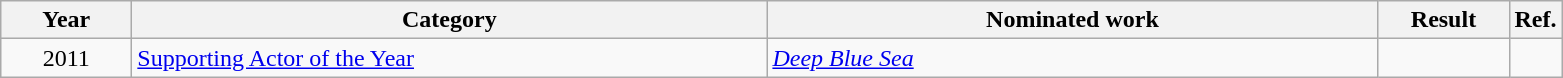<table class=wikitable>
<tr>
<th scope="col" style="width:5em;">Year</th>
<th scope="col" style="width:26em;">Category</th>
<th scope="col" style="width:25em;">Nominated work</th>
<th scope="col" style="width:5em;">Result</th>
<th>Ref.</th>
</tr>
<tr>
<td style="text-align:center;">2011</td>
<td><a href='#'>Supporting Actor of the Year</a></td>
<td><a href='#'><em>Deep Blue Sea</em></a></td>
<td></td>
<td></td>
</tr>
</table>
